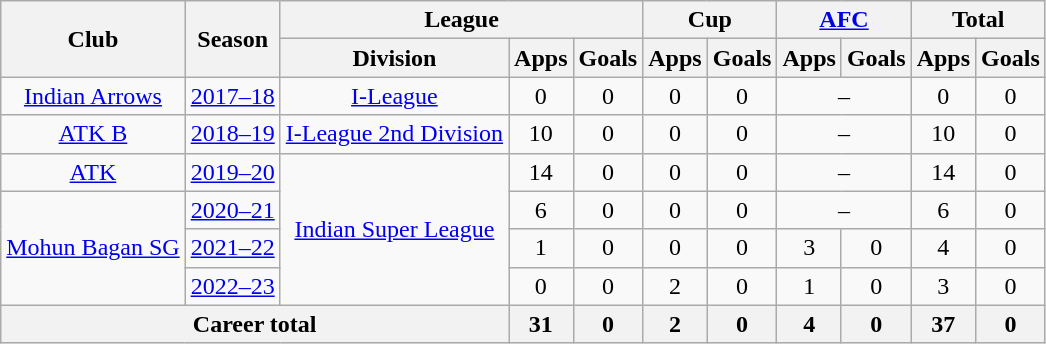<table class="wikitable" style="text-align: center">
<tr>
<th rowspan="2">Club</th>
<th rowspan="2">Season</th>
<th colspan="3">League</th>
<th colspan="2">Cup</th>
<th colspan="2"><a href='#'>AFC</a></th>
<th colspan="2">Total</th>
</tr>
<tr>
<th>Division</th>
<th>Apps</th>
<th>Goals</th>
<th>Apps</th>
<th>Goals</th>
<th>Apps</th>
<th>Goals</th>
<th>Apps</th>
<th>Goals</th>
</tr>
<tr>
<td rowspan="1"><a href='#'>Indian Arrows</a></td>
<td><a href='#'>2017–18</a></td>
<td rowspan="1"><a href='#'>I-League</a></td>
<td>0</td>
<td>0</td>
<td>0</td>
<td>0</td>
<td colspan="2">–</td>
<td>0</td>
<td>0</td>
</tr>
<tr>
<td rowspan="1"><a href='#'>ATK B</a></td>
<td><a href='#'>2018–19</a></td>
<td rowspan="1"><a href='#'>I-League 2nd Division</a></td>
<td>10</td>
<td>0</td>
<td>0</td>
<td>0</td>
<td colspan="2">–</td>
<td>10</td>
<td>0</td>
</tr>
<tr>
<td rowspan="1"><a href='#'>ATK</a></td>
<td><a href='#'>2019–20</a></td>
<td rowspan="4"><a href='#'>Indian Super League</a></td>
<td>14</td>
<td>0</td>
<td>0</td>
<td>0</td>
<td colspan="2">–</td>
<td>14</td>
<td>0</td>
</tr>
<tr>
<td rowspan="3"><a href='#'>Mohun Bagan SG</a></td>
<td><a href='#'>2020–21</a></td>
<td>6</td>
<td>0</td>
<td>0</td>
<td>0</td>
<td colspan="2">–</td>
<td>6</td>
<td>0</td>
</tr>
<tr>
<td><a href='#'>2021–22</a></td>
<td>1</td>
<td>0</td>
<td>0</td>
<td>0</td>
<td>3</td>
<td>0</td>
<td>4</td>
<td>0</td>
</tr>
<tr>
<td><a href='#'>2022–23</a></td>
<td>0</td>
<td>0</td>
<td>2</td>
<td>0</td>
<td>1</td>
<td>0</td>
<td>3</td>
<td>0</td>
</tr>
<tr>
<th colspan="3">Career total</th>
<th>31</th>
<th>0</th>
<th>2</th>
<th>0</th>
<th>4</th>
<th>0</th>
<th>37</th>
<th>0</th>
</tr>
</table>
